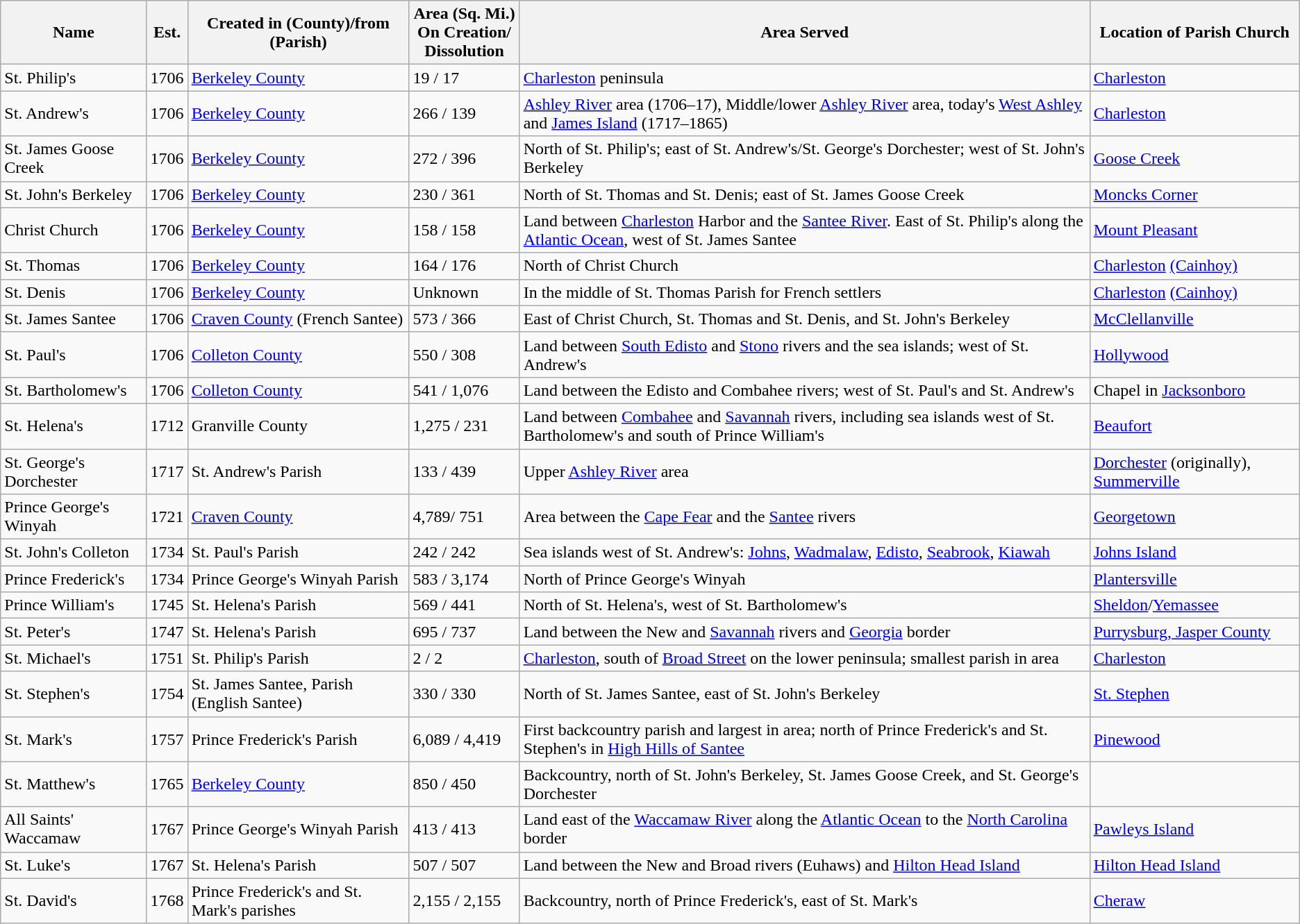<table class=wikitable>
<tr>
<th>Name</th>
<th>Est.</th>
<th>Created in (County)/from (Parish)</th>
<th style=max-width:7em>Area (Sq. Mi.) On Creation/ Dissolution</th>
<th>Area Served</th>
<th>Location of Parish Church</th>
</tr>
<tr Wiki>
<td>St. Philip's</td>
<td>1706</td>
<td><a href='#'>Berkeley County</a></td>
<td>19 / 17</td>
<td><a href='#'>Charleston</a> peninsula</td>
<td><a href='#'>Charleston</a></td>
</tr>
<tr>
<td>St. Andrew's</td>
<td>1706</td>
<td><a href='#'>Berkeley County</a></td>
<td>266 / 139</td>
<td><a href='#'>Ashley River</a> area (1706–17), Middle/lower <a href='#'>Ashley River</a> area, today's <a href='#'>West Ashley</a> and <a href='#'>James Island</a> (1717–1865)</td>
<td><a href='#'>Charleston</a></td>
</tr>
<tr>
<td>St. James Goose Creek</td>
<td>1706</td>
<td><a href='#'>Berkeley County</a></td>
<td>272 / 396</td>
<td>North of St. Philip's; east of St. Andrew's/St. George's Dorchester; west of St. John's Berkeley</td>
<td><a href='#'>Goose Creek</a></td>
</tr>
<tr>
<td>St. John's Berkeley</td>
<td>1706</td>
<td><a href='#'>Berkeley County</a></td>
<td>230 / 361</td>
<td>North of St. Thomas and St. Denis; east of St. James Goose Creek</td>
<td><a href='#'>Moncks Corner</a></td>
</tr>
<tr>
<td>Christ Church</td>
<td>1706</td>
<td><a href='#'>Berkeley County</a></td>
<td>158 / 158</td>
<td>Land between <a href='#'>Charleston</a> Harbor and the <a href='#'>Santee River</a>. East of St. Philip's along the <a href='#'>Atlantic Ocean</a>, west of St. James Santee</td>
<td><a href='#'>Mount Pleasant</a></td>
</tr>
<tr>
<td>St. Thomas</td>
<td>1706</td>
<td><a href='#'>Berkeley County</a></td>
<td>164 / 176</td>
<td>North of Christ Church</td>
<td><a href='#'>Charleston</a> <a href='#'>(Cainhoy)</a></td>
</tr>
<tr>
<td>St. Denis</td>
<td>1706</td>
<td><a href='#'>Berkeley County</a></td>
<td>Unknown</td>
<td>In the middle of St. Thomas Parish for French settlers</td>
<td><a href='#'>Charleston</a> <a href='#'>(Cainhoy)</a></td>
</tr>
<tr>
<td>St. James Santee</td>
<td>1706</td>
<td><a href='#'>Craven County</a> (French Santee)</td>
<td>573 / 366</td>
<td>East of Christ Church, St. Thomas and St. Denis, and St. John's Berkeley</td>
<td><a href='#'>McClellanville</a></td>
</tr>
<tr>
<td>St. Paul's</td>
<td>1706</td>
<td><a href='#'>Colleton County</a></td>
<td>550 / 308</td>
<td>Land between <a href='#'>South Edisto</a> and <a href='#'>Stono</a> rivers and the sea islands; west of St. Andrew's</td>
<td><a href='#'>Hollywood</a></td>
</tr>
<tr>
<td>St. Bartholomew's</td>
<td>1706</td>
<td><a href='#'>Colleton County</a></td>
<td>541 / 1,076</td>
<td>Land between the Edisto and Combahee rivers; west of St. Paul's and St. Andrew's</td>
<td>Chapel in <a href='#'>Jacksonboro</a></td>
</tr>
<tr>
<td>St. Helena's</td>
<td>1712</td>
<td>Granville County</td>
<td>1,275 / 231</td>
<td>Land between <a href='#'>Combahee</a> and <a href='#'>Savannah</a> rivers, including sea islands west of St. Bartholomew's and south of Prince William's</td>
<td><a href='#'>Beaufort</a></td>
</tr>
<tr>
<td>St. George's Dorchester</td>
<td>1717</td>
<td>St. Andrew's Parish</td>
<td>133 / 439</td>
<td>Upper <a href='#'>Ashley River</a> area</td>
<td><a href='#'>Dorchester</a> (originally), <a href='#'>Summerville</a></td>
</tr>
<tr>
<td>Prince George's Winyah</td>
<td>1721</td>
<td><a href='#'>Craven County</a></td>
<td>4,789/ 751</td>
<td>Area between the <a href='#'>Cape Fear</a> and the <a href='#'>Santee</a> rivers</td>
<td><a href='#'>Georgetown</a></td>
</tr>
<tr>
<td>St. John's Colleton</td>
<td>1734</td>
<td>St. Paul's Parish</td>
<td>242 / 242</td>
<td>Sea islands west of St. Andrew's: <a href='#'>Johns</a>, <a href='#'>Wadmalaw</a>, <a href='#'>Edisto</a>, <a href='#'>Seabrook</a>, <a href='#'>Kiawah</a></td>
<td><a href='#'>Johns Island</a></td>
</tr>
<tr>
<td>Prince Frederick's</td>
<td>1734</td>
<td>Prince George's Winyah Parish</td>
<td>583 / 3,174</td>
<td>North of Prince George's Winyah</td>
<td><a href='#'>Plantersville</a></td>
</tr>
<tr>
<td>Prince William's</td>
<td>1745</td>
<td>St. Helena's Parish</td>
<td>569 / 441</td>
<td>North of St. Helena's, west of St. Bartholomew's</td>
<td><a href='#'>Sheldon</a>/<a href='#'>Yemassee</a></td>
</tr>
<tr>
<td>St. Peter's</td>
<td>1747</td>
<td>St. Helena's Parish</td>
<td>695 / 737</td>
<td>Land between the New and <a href='#'>Savannah</a> rivers and <a href='#'>Georgia</a> border</td>
<td><a href='#'>Purrysburg, Jasper County</a></td>
</tr>
<tr>
<td>St. Michael's</td>
<td>1751</td>
<td>St. Philip's Parish</td>
<td>2 / 2</td>
<td><a href='#'>Charleston</a>, south of <a href='#'>Broad Street</a> on the lower peninsula; smallest parish in area</td>
<td><a href='#'>Charleston</a></td>
</tr>
<tr>
<td>St. Stephen's</td>
<td>1754</td>
<td>St. James Santee, Parish (English Santee)</td>
<td>330 / 330</td>
<td>North of St. James Santee, east of St. John's Berkeley</td>
<td><a href='#'>St. Stephen</a></td>
</tr>
<tr>
<td>St. Mark's</td>
<td>1757</td>
<td>Prince Frederick's Parish</td>
<td>6,089 / 4,419</td>
<td>First backcountry parish and largest in area; north of Prince Frederick's and St. Stephen's in <a href='#'>High Hills of Santee</a></td>
<td><a href='#'>Pinewood</a></td>
</tr>
<tr>
<td>St. Matthew's</td>
<td>1765</td>
<td><a href='#'>Berkeley County</a></td>
<td>850 / 450</td>
<td>Backcountry, north of St. John's Berkeley, St. James Goose Creek, and St. George's Dorchester</td>
</tr>
<tr>
<td>All Saints' Waccamaw</td>
<td>1767</td>
<td>Prince George's Winyah Parish</td>
<td>413 / 413</td>
<td>Land east of the <a href='#'>Waccamaw River</a> along the <a href='#'>Atlantic Ocean</a> to the <a href='#'>North Carolina</a> border</td>
<td><a href='#'>Pawleys Island</a></td>
</tr>
<tr>
<td>St. Luke's</td>
<td>1767</td>
<td>St. Helena's Parish</td>
<td>507 / 507</td>
<td>Land between the New and Broad rivers (Euhaws) and <a href='#'>Hilton Head Island</a></td>
<td><a href='#'>Hilton Head Island</a></td>
</tr>
<tr>
<td>St. David's</td>
<td>1768</td>
<td>Prince Frederick's and St. Mark's parishes</td>
<td>2,155 / 2,155</td>
<td>Backcountry, north of Prince Frederick's, east of St. Mark's</td>
<td><a href='#'>Cheraw</a></td>
</tr>
</table>
